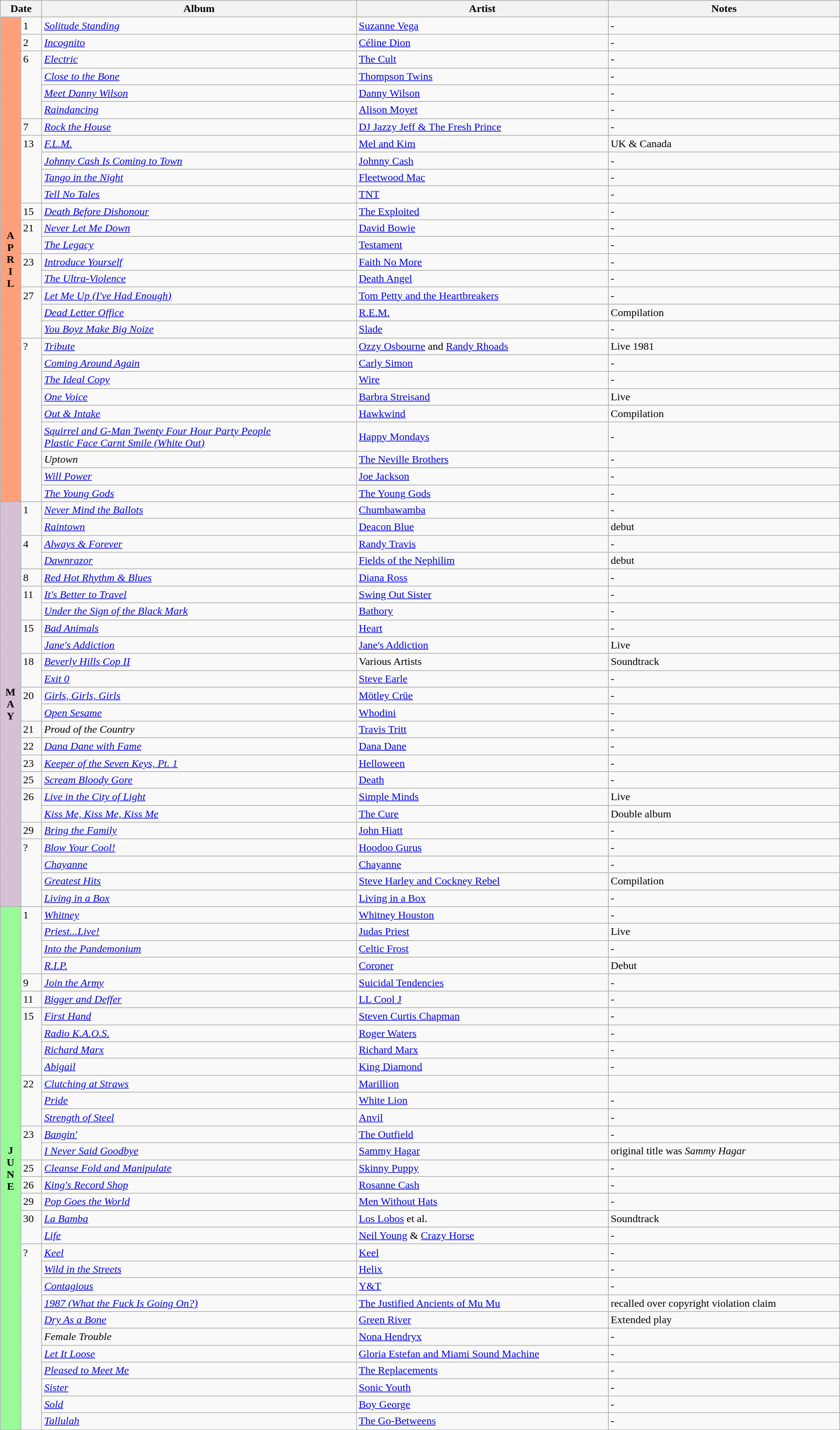<table class="wikitable" width="100%">
<tr>
<th colspan="2">Date</th>
<th>Album</th>
<th>Artist</th>
<th>Notes</th>
</tr>
<tr>
<td rowspan="28" valign="center" align="center" style="background:#FFA07A; textcolor:#000;"><strong>A<br>P<br>R<br>I<br>L</strong></td>
<td style="vertical-align:top;">1</td>
<td><em><a href='#'>Solitude Standing</a></em></td>
<td><a href='#'>Suzanne Vega</a></td>
<td>-</td>
</tr>
<tr>
<td style="vertical-align:top;">2</td>
<td><em><a href='#'>Incognito</a></em></td>
<td><a href='#'>Céline Dion</a></td>
<td>-</td>
</tr>
<tr>
<td rowspan="4" style="vertical-align:top;">6</td>
<td><em><a href='#'>Electric</a></em></td>
<td><a href='#'>The Cult</a></td>
<td>-</td>
</tr>
<tr>
<td><em><a href='#'>Close to the Bone</a></em></td>
<td><a href='#'>Thompson Twins</a></td>
<td>-</td>
</tr>
<tr>
<td><em><a href='#'>Meet Danny Wilson</a></em></td>
<td><a href='#'>Danny Wilson</a></td>
<td>-</td>
</tr>
<tr>
<td><em><a href='#'>Raindancing</a></em></td>
<td><a href='#'>Alison Moyet</a></td>
<td>-</td>
</tr>
<tr>
<td rowspan="1" style="vertical-align:top;">7</td>
<td><em><a href='#'>Rock the House</a></em></td>
<td><a href='#'>DJ Jazzy Jeff & The Fresh Prince</a></td>
<td>-</td>
</tr>
<tr>
<td rowspan="4" style="vertical-align:top;">13</td>
<td><em><a href='#'>F.L.M.</a></em></td>
<td><a href='#'>Mel and Kim</a></td>
<td>UK & Canada</td>
</tr>
<tr>
<td><em><a href='#'>Johnny Cash Is Coming to Town</a></em></td>
<td><a href='#'>Johnny Cash</a></td>
<td>-</td>
</tr>
<tr>
<td><em><a href='#'>Tango in the Night</a></em></td>
<td><a href='#'>Fleetwood Mac</a></td>
<td>-</td>
</tr>
<tr>
<td><em><a href='#'>Tell No Tales</a></em></td>
<td><a href='#'>TNT</a></td>
<td>-</td>
</tr>
<tr>
<td style="vertical-align:top;">15</td>
<td><em><a href='#'>Death Before Dishonour</a></em></td>
<td><a href='#'>The Exploited</a></td>
<td>-</td>
</tr>
<tr>
<td rowspan="2" style="vertical-align:top;">21</td>
<td><em><a href='#'>Never Let Me Down</a></em></td>
<td><a href='#'>David Bowie</a></td>
<td>-</td>
</tr>
<tr>
<td><em><a href='#'>The Legacy</a></em></td>
<td><a href='#'>Testament</a></td>
<td>-</td>
</tr>
<tr>
<td rowspan="2" style="vertical-align:top;">23</td>
<td><em><a href='#'>Introduce Yourself</a></em></td>
<td><a href='#'>Faith No More</a></td>
<td>-</td>
</tr>
<tr>
<td><em><a href='#'>The Ultra-Violence</a></em></td>
<td><a href='#'>Death Angel</a></td>
<td>-</td>
</tr>
<tr>
<td rowspan="3" style="vertical-align:top;">27</td>
<td><em><a href='#'>Let Me Up (I've Had Enough)</a></em></td>
<td><a href='#'>Tom Petty and the Heartbreakers</a></td>
<td>-</td>
</tr>
<tr>
<td><em><a href='#'>Dead Letter Office</a></em></td>
<td><a href='#'>R.E.M.</a></td>
<td>Compilation</td>
</tr>
<tr>
<td><em><a href='#'>You Boyz Make Big Noize</a></em></td>
<td><a href='#'>Slade</a></td>
<td>-</td>
</tr>
<tr>
<td rowspan="9" style="vertical-align:top;">?</td>
<td><em><a href='#'>Tribute</a></em></td>
<td><a href='#'>Ozzy Osbourne</a> and <a href='#'>Randy Rhoads</a></td>
<td>Live 1981</td>
</tr>
<tr>
<td><em><a href='#'>Coming Around Again</a></em></td>
<td><a href='#'>Carly Simon</a></td>
<td>-</td>
</tr>
<tr>
<td><em><a href='#'>The Ideal Copy</a></em></td>
<td><a href='#'>Wire</a></td>
<td>-</td>
</tr>
<tr>
<td><em><a href='#'>One Voice</a></em></td>
<td><a href='#'>Barbra Streisand</a></td>
<td>Live</td>
</tr>
<tr>
<td><em><a href='#'>Out & Intake</a></em></td>
<td><a href='#'>Hawkwind</a></td>
<td>Compilation</td>
</tr>
<tr>
<td><em><a href='#'>Squirrel and G-Man Twenty Four Hour Party People<br> Plastic Face Carnt Smile (White Out)</a></em></td>
<td><a href='#'>Happy Mondays</a></td>
<td>-</td>
</tr>
<tr>
<td><em>Uptown</em></td>
<td><a href='#'>The Neville Brothers</a></td>
<td>-</td>
</tr>
<tr>
<td><em><a href='#'>Will Power</a></em></td>
<td><a href='#'>Joe Jackson</a></td>
<td>-</td>
</tr>
<tr>
<td><em><a href='#'>The Young Gods</a></em></td>
<td><a href='#'>The Young Gods</a></td>
<td>-</td>
</tr>
<tr>
<td rowspan="24" valign="center" align="center" style="background:#D8BFD8; textcolor:#000;"><strong>M<br>A<br>Y</strong></td>
<td rowspan="2" style="vertical-align:top;">1</td>
<td><em><a href='#'>Never Mind the Ballots</a></em></td>
<td><a href='#'>Chumbawamba</a></td>
<td>-</td>
</tr>
<tr>
<td><em><a href='#'>Raintown</a></em></td>
<td><a href='#'>Deacon Blue</a></td>
<td>debut</td>
</tr>
<tr>
<td rowspan="2" style="vertical-align:top;">4</td>
<td><em><a href='#'>Always & Forever</a></em></td>
<td><a href='#'>Randy Travis</a></td>
<td>-</td>
</tr>
<tr>
<td><em><a href='#'>Dawnrazor</a></em></td>
<td><a href='#'>Fields of the Nephilim</a></td>
<td>debut</td>
</tr>
<tr>
<td style="vertical-align:top;">8</td>
<td><em><a href='#'>Red Hot Rhythm & Blues</a></em></td>
<td><a href='#'>Diana Ross</a></td>
<td>-</td>
</tr>
<tr>
<td rowspan="2" style="vertical-align:top;">11</td>
<td><em><a href='#'>It's Better to Travel</a></em></td>
<td><a href='#'>Swing Out Sister</a></td>
<td>-</td>
</tr>
<tr>
<td><em><a href='#'>Under the Sign of the Black Mark</a></em></td>
<td><a href='#'>Bathory</a></td>
<td>-</td>
</tr>
<tr>
<td rowspan="2" style="vertical-align:top;">15</td>
<td><em><a href='#'>Bad Animals</a></em></td>
<td><a href='#'>Heart</a></td>
<td>-</td>
</tr>
<tr>
<td><em><a href='#'>Jane's Addiction</a></em></td>
<td><a href='#'>Jane's Addiction</a></td>
<td>Live</td>
</tr>
<tr>
<td rowspan="2" style="vertical-align:top;">18</td>
<td><em><a href='#'>Beverly Hills Cop II</a></em></td>
<td>Various Artists</td>
<td>Soundtrack</td>
</tr>
<tr>
<td><em><a href='#'>Exit 0</a></em></td>
<td><a href='#'>Steve Earle</a></td>
<td>-</td>
</tr>
<tr>
<td rowspan="2" style="vertical-align:top;">20</td>
<td><em><a href='#'>Girls, Girls, Girls</a></em></td>
<td><a href='#'>Mötley Crüe</a></td>
<td>-</td>
</tr>
<tr>
<td><em><a href='#'>Open Sesame</a></em></td>
<td><a href='#'>Whodini</a></td>
<td>-</td>
</tr>
<tr>
<td style="vertical-align:top;">21</td>
<td><em>Proud of the Country</em></td>
<td><a href='#'>Travis Tritt</a></td>
<td>-</td>
</tr>
<tr>
<td style="vertical-align:top;">22</td>
<td><em><a href='#'>Dana Dane with Fame</a></em></td>
<td><a href='#'>Dana Dane</a></td>
<td>-</td>
</tr>
<tr>
<td style="vertical-align:top;">23</td>
<td><em><a href='#'>Keeper of the Seven Keys, Pt. 1</a></em></td>
<td><a href='#'>Helloween</a></td>
<td>-</td>
</tr>
<tr>
<td style="vertical-align:top;">25</td>
<td><em><a href='#'>Scream Bloody Gore</a></em></td>
<td><a href='#'>Death</a></td>
<td>-</td>
</tr>
<tr>
<td rowspan="2" style="vertical-align:top;">26</td>
<td><em><a href='#'>Live in the City of Light</a></em></td>
<td><a href='#'>Simple Minds</a></td>
<td>Live</td>
</tr>
<tr>
<td><em><a href='#'>Kiss Me, Kiss Me, Kiss Me</a></em></td>
<td><a href='#'>The Cure</a></td>
<td>Double album</td>
</tr>
<tr>
<td style="vertical-align:top;">29</td>
<td><em><a href='#'>Bring the Family</a></em></td>
<td><a href='#'>John Hiatt</a></td>
<td>-</td>
</tr>
<tr>
<td rowspan="4" style="vertical-align:top;">?</td>
<td><em><a href='#'>Blow Your Cool!</a></em></td>
<td><a href='#'>Hoodoo Gurus</a></td>
<td>-</td>
</tr>
<tr>
<td><em><a href='#'>Chayanne</a></em></td>
<td><a href='#'>Chayanne</a></td>
<td>-</td>
</tr>
<tr>
<td><em><a href='#'>Greatest Hits</a></em></td>
<td><a href='#'>Steve Harley and Cockney Rebel</a></td>
<td>Compilation</td>
</tr>
<tr>
<td><em><a href='#'>Living in a Box</a></em></td>
<td><a href='#'>Living in a Box</a></td>
<td>-</td>
</tr>
<tr>
<td style="background:#98FB98; textcolor:#000;" align="center" valign="center" rowspan="31"><strong>J<br>U<br>N<br>E</strong></td>
<td rowspan="4" style="vertical-align:top;">1</td>
<td><em><a href='#'>Whitney</a></em></td>
<td><a href='#'>Whitney Houston</a></td>
<td>-</td>
</tr>
<tr>
<td><em><a href='#'>Priest...Live!</a></em></td>
<td><a href='#'>Judas Priest</a></td>
<td>Live</td>
</tr>
<tr>
<td><em><a href='#'>Into the Pandemonium</a></em></td>
<td><a href='#'>Celtic Frost</a></td>
<td>-</td>
</tr>
<tr>
<td><em><a href='#'>R.I.P.</a></em></td>
<td><a href='#'>Coroner</a></td>
<td>Debut</td>
</tr>
<tr>
<td style="vertical-align:top;">9</td>
<td><em><a href='#'>Join the Army</a></em></td>
<td><a href='#'>Suicidal Tendencies</a></td>
<td>-</td>
</tr>
<tr>
<td style="vertical-align:top;">11</td>
<td><em><a href='#'>Bigger and Deffer</a></em></td>
<td><a href='#'>LL Cool J</a></td>
<td>-</td>
</tr>
<tr>
<td rowspan="4" style="vertical-align:top;">15</td>
<td><em><a href='#'>First Hand</a></em></td>
<td><a href='#'>Steven Curtis Chapman</a></td>
<td>-</td>
</tr>
<tr>
<td><em><a href='#'>Radio K.A.O.S.</a></em></td>
<td><a href='#'>Roger Waters</a></td>
<td>-</td>
</tr>
<tr>
<td><em><a href='#'>Richard Marx</a></em></td>
<td><a href='#'>Richard Marx</a></td>
<td>-</td>
</tr>
<tr>
<td><em><a href='#'>Abigail</a></em></td>
<td><a href='#'>King Diamond</a></td>
<td>-</td>
</tr>
<tr>
<td rowspan="3" style="vertical-align:top;">22</td>
<td><em><a href='#'>Clutching at Straws</a></em></td>
<td><a href='#'>Marillion</a></td>
<td></td>
</tr>
<tr>
<td><em><a href='#'>Pride</a></em></td>
<td><a href='#'>White Lion</a></td>
<td>-</td>
</tr>
<tr>
<td><em><a href='#'>Strength of Steel</a></em></td>
<td><a href='#'>Anvil</a></td>
<td>-</td>
</tr>
<tr>
<td rowspan="2" style="vertical-align:top;">23</td>
<td><em><a href='#'>Bangin'</a></em></td>
<td><a href='#'>The Outfield</a></td>
<td>-</td>
</tr>
<tr>
<td><em><a href='#'>I Never Said Goodbye</a></em></td>
<td><a href='#'>Sammy Hagar</a></td>
<td>original title was <em>Sammy Hagar</em></td>
</tr>
<tr>
<td style="vertical-align:top;">25</td>
<td><em><a href='#'>Cleanse Fold and Manipulate</a></em></td>
<td><a href='#'>Skinny Puppy</a></td>
<td>-</td>
</tr>
<tr>
<td style="vertical-align:top;">26</td>
<td><em><a href='#'>King's Record Shop</a></em></td>
<td><a href='#'>Rosanne Cash</a></td>
<td>-</td>
</tr>
<tr>
<td style="vertical-align:top;">29</td>
<td><em><a href='#'>Pop Goes the World</a></em></td>
<td><a href='#'>Men Without Hats</a></td>
<td>-</td>
</tr>
<tr>
<td rowspan="2" style="vertical-align:top;">30</td>
<td><em><a href='#'>La Bamba</a></em></td>
<td><a href='#'>Los Lobos</a> et al.</td>
<td>Soundtrack</td>
</tr>
<tr>
<td><em><a href='#'>Life</a></em></td>
<td><a href='#'>Neil Young</a> & <a href='#'>Crazy Horse</a></td>
<td>-</td>
</tr>
<tr>
<td rowspan="11" style="vertical-align:top;">?</td>
<td><em><a href='#'>Keel</a></em></td>
<td><a href='#'>Keel</a></td>
<td>-</td>
</tr>
<tr>
<td><em><a href='#'>Wild in the Streets</a></em></td>
<td><a href='#'>Helix</a></td>
<td>-</td>
</tr>
<tr>
<td><em><a href='#'>Contagious</a></em></td>
<td><a href='#'>Y&T</a></td>
<td>-</td>
</tr>
<tr>
<td><em><a href='#'>1987 (What the Fuck Is Going On?)</a></em></td>
<td><a href='#'>The Justified Ancients of Mu Mu</a></td>
<td>recalled over copyright violation claim</td>
</tr>
<tr>
<td><em><a href='#'>Dry As a Bone</a></em></td>
<td><a href='#'>Green River</a></td>
<td>Extended play</td>
</tr>
<tr>
<td><em>Female Trouble</em></td>
<td><a href='#'>Nona Hendryx</a></td>
<td>-</td>
</tr>
<tr>
<td><em><a href='#'>Let It Loose</a></em></td>
<td><a href='#'>Gloria Estefan and Miami Sound Machine</a></td>
<td>-</td>
</tr>
<tr>
<td><em><a href='#'>Pleased to Meet Me</a></em></td>
<td><a href='#'>The Replacements</a></td>
<td>-</td>
</tr>
<tr>
<td><em><a href='#'>Sister</a></em></td>
<td><a href='#'>Sonic Youth</a></td>
<td>-</td>
</tr>
<tr>
<td><em><a href='#'>Sold</a></em></td>
<td><a href='#'>Boy George</a></td>
<td>-</td>
</tr>
<tr>
<td><em><a href='#'>Tallulah</a></em></td>
<td><a href='#'>The Go-Betweens</a></td>
<td>-</td>
</tr>
</table>
